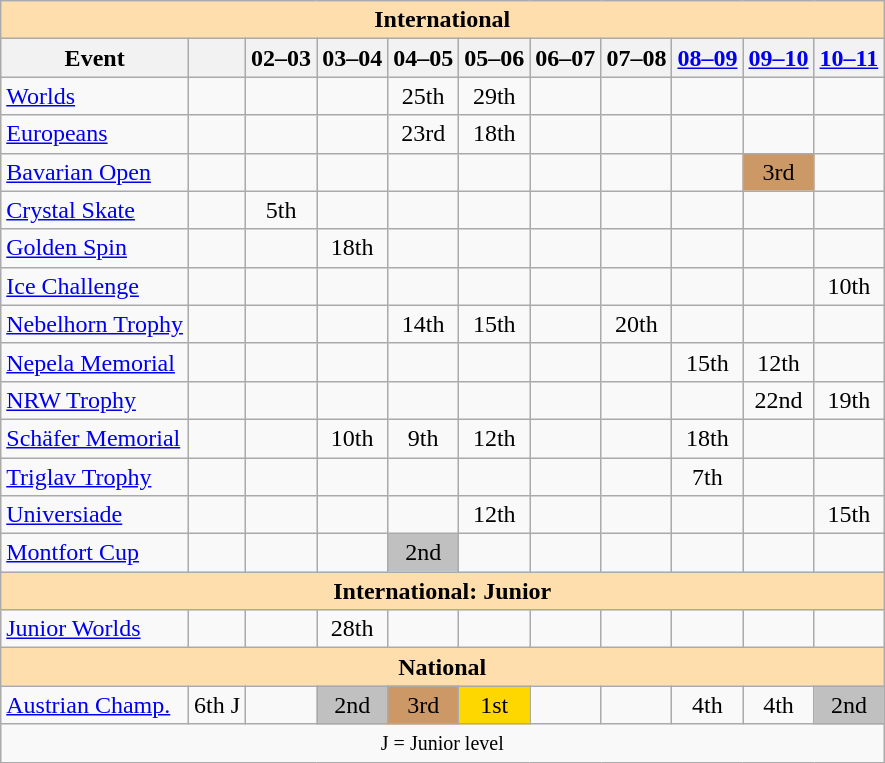<table class="wikitable" style="text-align:center">
<tr>
<th style="background-color: #ffdead; " colspan=11 align=center>International</th>
</tr>
<tr>
<th>Event</th>
<th></th>
<th>02–03</th>
<th>03–04</th>
<th>04–05</th>
<th>05–06</th>
<th>06–07</th>
<th>07–08</th>
<th><a href='#'>08–09</a></th>
<th><a href='#'>09–10</a></th>
<th><a href='#'>10–11</a></th>
</tr>
<tr>
<td align=left><a href='#'>Worlds</a></td>
<td></td>
<td></td>
<td></td>
<td>25th</td>
<td>29th</td>
<td></td>
<td></td>
<td></td>
<td></td>
<td></td>
</tr>
<tr>
<td align=left><a href='#'>Europeans</a></td>
<td></td>
<td></td>
<td></td>
<td>23rd</td>
<td>18th</td>
<td></td>
<td></td>
<td></td>
<td></td>
<td></td>
</tr>
<tr>
<td align=left><a href='#'>Bavarian Open</a></td>
<td></td>
<td></td>
<td></td>
<td></td>
<td></td>
<td></td>
<td></td>
<td></td>
<td bgcolor=cc9966>3rd</td>
<td></td>
</tr>
<tr>
<td align=left><a href='#'>Crystal Skate</a></td>
<td></td>
<td>5th</td>
<td></td>
<td></td>
<td></td>
<td></td>
<td></td>
<td></td>
<td></td>
<td></td>
</tr>
<tr>
<td align=left><a href='#'>Golden Spin</a></td>
<td></td>
<td></td>
<td>18th</td>
<td></td>
<td></td>
<td></td>
<td></td>
<td></td>
<td></td>
<td></td>
</tr>
<tr>
<td align=left><a href='#'>Ice Challenge</a></td>
<td></td>
<td></td>
<td></td>
<td></td>
<td></td>
<td></td>
<td></td>
<td></td>
<td></td>
<td>10th</td>
</tr>
<tr>
<td align=left><a href='#'>Nebelhorn Trophy</a></td>
<td></td>
<td></td>
<td></td>
<td>14th</td>
<td>15th</td>
<td></td>
<td>20th</td>
<td></td>
<td></td>
<td></td>
</tr>
<tr>
<td align=left><a href='#'>Nepela Memorial</a></td>
<td></td>
<td></td>
<td></td>
<td></td>
<td></td>
<td></td>
<td></td>
<td>15th</td>
<td>12th</td>
<td></td>
</tr>
<tr>
<td align=left><a href='#'>NRW Trophy</a></td>
<td></td>
<td></td>
<td></td>
<td></td>
<td></td>
<td></td>
<td></td>
<td></td>
<td>22nd</td>
<td>19th</td>
</tr>
<tr>
<td align=left><a href='#'>Schäfer Memorial</a></td>
<td></td>
<td></td>
<td>10th</td>
<td>9th</td>
<td>12th</td>
<td></td>
<td></td>
<td>18th</td>
<td></td>
<td></td>
</tr>
<tr>
<td align=left><a href='#'>Triglav Trophy</a></td>
<td></td>
<td></td>
<td></td>
<td></td>
<td></td>
<td></td>
<td></td>
<td>7th</td>
<td></td>
<td></td>
</tr>
<tr>
<td align=left><a href='#'>Universiade</a></td>
<td></td>
<td></td>
<td></td>
<td></td>
<td>12th</td>
<td></td>
<td></td>
<td></td>
<td></td>
<td>15th</td>
</tr>
<tr>
<td align=left><a href='#'>Montfort Cup</a></td>
<td></td>
<td></td>
<td></td>
<td bgcolor=silver>2nd</td>
<td></td>
<td></td>
<td></td>
<td></td>
<td></td>
<td></td>
</tr>
<tr>
<th style="background-color: #ffdead; " colspan=11 align=center>International: Junior</th>
</tr>
<tr>
<td align=left><a href='#'>Junior Worlds</a></td>
<td></td>
<td></td>
<td>28th</td>
<td></td>
<td></td>
<td></td>
<td></td>
<td></td>
<td></td>
<td></td>
</tr>
<tr>
<th style="background-color: #ffdead; " colspan=11 align=center>National</th>
</tr>
<tr>
<td align=left><a href='#'>Austrian Champ.</a></td>
<td>6th J</td>
<td></td>
<td bgcolor=silver>2nd</td>
<td bgcolor=cc9966>3rd</td>
<td bgcolor=gold>1st</td>
<td></td>
<td></td>
<td>4th</td>
<td>4th</td>
<td bgcolor=silver>2nd</td>
</tr>
<tr>
<td colspan=11 align=center><small> J = Junior level </small></td>
</tr>
</table>
